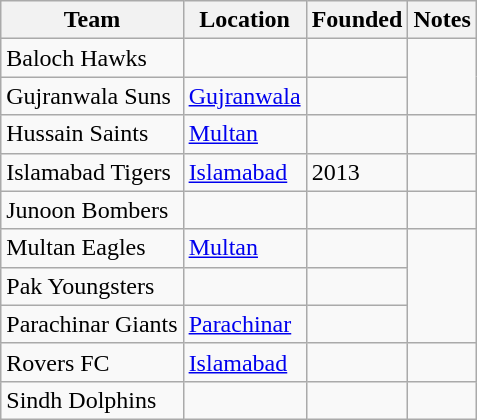<table class="wikitable">
<tr>
<th>Team</th>
<th>Location</th>
<th>Founded</th>
<th>Notes</th>
</tr>
<tr>
<td>Baloch Hawks</td>
<td></td>
<td></td>
</tr>
<tr>
<td>Gujranwala Suns</td>
<td><a href='#'>Gujranwala</a></td>
<td></td>
</tr>
<tr>
<td>Hussain Saints</td>
<td><a href='#'>Multan</a></td>
<td></td>
<td></td>
</tr>
<tr>
<td>Islamabad Tigers</td>
<td><a href='#'>Islamabad</a></td>
<td>2013</td>
<td></td>
</tr>
<tr>
<td>Junoon Bombers</td>
<td></td>
<td></td>
<td></td>
</tr>
<tr>
<td>Multan Eagles</td>
<td><a href='#'>Multan</a></td>
<td></td>
</tr>
<tr>
<td>Pak Youngsters</td>
<td></td>
<td></td>
</tr>
<tr>
<td>Parachinar Giants</td>
<td><a href='#'>Parachinar</a></td>
<td></td>
</tr>
<tr>
<td>Rovers FC</td>
<td><a href='#'>Islamabad</a></td>
<td></td>
<td></td>
</tr>
<tr>
<td>Sindh Dolphins</td>
<td></td>
<td></td>
</tr>
</table>
